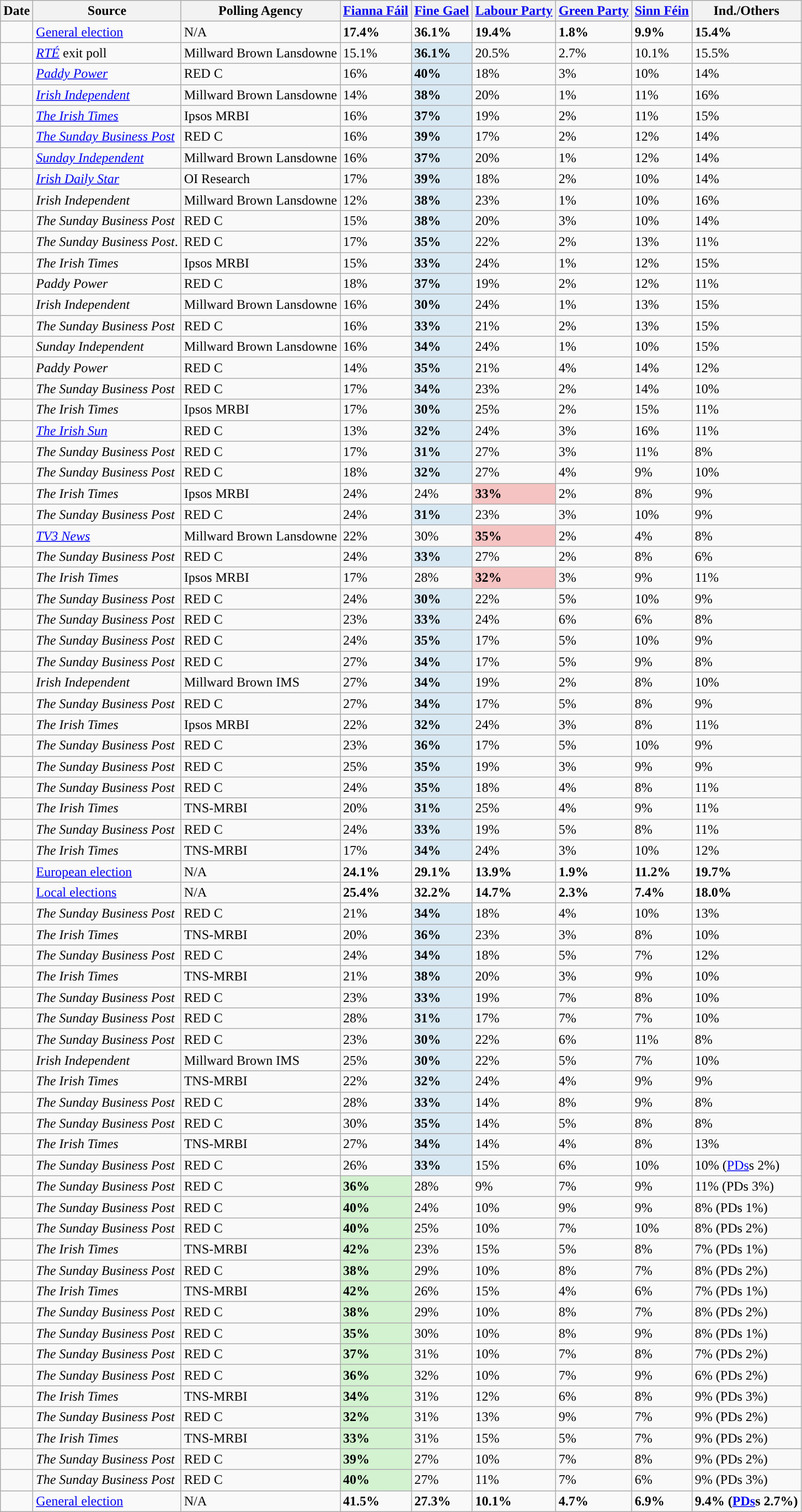<table class="wikitable sortable">
<tr>
<th>Date</th>
<th class=unsortable>Source</th>
<th>Polling Agency</th>
<th style="background:"><a href='#'><span>Fianna Fáil</span></a></th>
<th style="background:"><a href='#'><span>Fine Gael</span></a></th>
<th style="background:"><a href='#'><span>Labour Party</span></a></th>
<th style="background:"><a href='#'><span>Green Party</span></a></th>
<th style="background:"><a href='#'><span>Sinn Féin</span></a></th>
<th>Ind./Others</th>
</tr>
<tr>
<td></td>
<td><a href='#'>General election</a></td>
<td>N/A</td>
<td><strong>17.4%</strong></td>
<td><strong>36.1%</strong></td>
<td><strong>19.4%</strong></td>
<td><strong>1.8%</strong></td>
<td><strong>9.9%</strong></td>
<td><strong>15.4%</strong></td>
</tr>
<tr>
<td></td>
<td><em><a href='#'>RTÉ</a></em> exit poll</td>
<td>Millward Brown Lansdowne</td>
<td>15.1%</td>
<td style="background:#D9E9F4"><strong>36.1%</strong></td>
<td>20.5%</td>
<td>2.7%</td>
<td>10.1%</td>
<td>15.5%</td>
</tr>
<tr>
<td></td>
<td><em><a href='#'>Paddy Power</a></em></td>
<td>RED C</td>
<td>16%</td>
<td style="background:#D9E9F4"><strong>40%</strong></td>
<td>18%</td>
<td>3%</td>
<td>10%</td>
<td>14%</td>
</tr>
<tr>
<td></td>
<td><em><a href='#'>Irish Independent</a></em></td>
<td>Millward Brown Lansdowne</td>
<td>14%</td>
<td style="background:#D9E9F4"><strong>38%</strong></td>
<td>20%</td>
<td>1%</td>
<td>11%</td>
<td>16%</td>
</tr>
<tr>
<td></td>
<td><em><a href='#'>The Irish Times</a></em></td>
<td> Ipsos MRBI</td>
<td>16%</td>
<td style="background:#D9E9F4"><strong>37%</strong></td>
<td>19%</td>
<td>2%</td>
<td>11%</td>
<td>15%</td>
</tr>
<tr>
<td></td>
<td><em><a href='#'>The Sunday Business Post</a></em></td>
<td>RED C</td>
<td>16%</td>
<td style="background:#D9E9F4"><strong>39%</strong></td>
<td>17%</td>
<td>2%</td>
<td>12%</td>
<td>14%</td>
</tr>
<tr>
<td></td>
<td><em><a href='#'>Sunday Independent</a></em></td>
<td>Millward Brown Lansdowne</td>
<td>16%</td>
<td style="background:#D9E9F4"><strong>37%</strong></td>
<td>20%</td>
<td>1%</td>
<td>12%</td>
<td>14%</td>
</tr>
<tr>
<td></td>
<td><em><a href='#'>Irish Daily Star</a></em></td>
<td>OI Research</td>
<td>17%</td>
<td style="background:#D9E9F4"><strong>39%</strong></td>
<td>18%</td>
<td>2%</td>
<td>10%</td>
<td>14%</td>
</tr>
<tr>
<td></td>
<td><em>Irish Independent</em></td>
<td>Millward Brown Lansdowne</td>
<td>12%</td>
<td style="background:#D9E9F4"><strong>38%</strong></td>
<td>23%</td>
<td>1%</td>
<td>10%</td>
<td>16%</td>
</tr>
<tr>
<td></td>
<td><em>The Sunday Business Post</em></td>
<td>RED C</td>
<td>15%</td>
<td style="background:#D9E9F4"><strong>38%</strong></td>
<td>20%</td>
<td>3%</td>
<td>10%</td>
<td>14%</td>
</tr>
<tr>
<td></td>
<td><em>The Sunday Business Post</em>.</td>
<td>RED C</td>
<td>17%</td>
<td style="background:#D9E9F4"><strong>35%</strong></td>
<td>22%</td>
<td>2%</td>
<td>13%</td>
<td>11%</td>
</tr>
<tr>
<td></td>
<td><em>The Irish Times</em></td>
<td> Ipsos MRBI</td>
<td>15%</td>
<td style="background:#D9E9F4"><strong>33%</strong></td>
<td>24%</td>
<td>1%</td>
<td>12%</td>
<td>15%</td>
</tr>
<tr>
<td></td>
<td><em>Paddy Power</em></td>
<td>RED C</td>
<td>18%</td>
<td style="background:#D9E9F4"><strong>37%</strong></td>
<td>19%</td>
<td>2%</td>
<td>12%</td>
<td>11%</td>
</tr>
<tr>
<td></td>
<td><em>Irish Independent</em></td>
<td>Millward Brown Lansdowne</td>
<td>16%</td>
<td style="background:#D9E9F4"><strong>30%</strong></td>
<td>24%</td>
<td>1%</td>
<td>13%</td>
<td>15%</td>
</tr>
<tr>
<td></td>
<td><em>The Sunday Business Post</em></td>
<td>RED C</td>
<td>16%</td>
<td style="background:#D9E9F4"><strong>33%</strong></td>
<td>21%</td>
<td>2%</td>
<td>13%</td>
<td>15%</td>
</tr>
<tr>
<td></td>
<td><em>Sunday Independent</em></td>
<td>Millward Brown Lansdowne</td>
<td>16%</td>
<td style="background:#D9E9F4"><strong>34%</strong></td>
<td>24%</td>
<td>1%</td>
<td>10%</td>
<td>15%</td>
</tr>
<tr>
<td></td>
<td><em>Paddy Power</em></td>
<td>RED C</td>
<td>14%</td>
<td style="background:#D9E9F4"><strong>35%</strong></td>
<td>21%</td>
<td>4%</td>
<td>14%</td>
<td>12%</td>
</tr>
<tr>
<td></td>
<td><em>The Sunday Business Post</em></td>
<td>RED C</td>
<td>17%</td>
<td style="background:#D9E9F4"><strong>34%</strong></td>
<td>23%</td>
<td>2%</td>
<td>14%</td>
<td>10%</td>
</tr>
<tr>
<td></td>
<td><em>The Irish Times</em></td>
<td> Ipsos MRBI</td>
<td>17%</td>
<td style="background:#D9E9F4"><strong>30%</strong></td>
<td>25%</td>
<td>2%</td>
<td>15%</td>
<td>11%</td>
</tr>
<tr>
<td></td>
<td><em><a href='#'>The Irish Sun</a></em></td>
<td>RED C</td>
<td>13%</td>
<td style="background:#D9E9F4"><strong>32%</strong></td>
<td>24%</td>
<td>3%</td>
<td>16%</td>
<td>11%</td>
</tr>
<tr>
<td></td>
<td><em>The Sunday Business Post</em></td>
<td>RED C</td>
<td>17%</td>
<td style="background:#D9E9F4"><strong>31%</strong></td>
<td>27%</td>
<td>3%</td>
<td>11%</td>
<td>8%</td>
</tr>
<tr>
<td></td>
<td><em>The Sunday Business Post</em></td>
<td>RED C</td>
<td>18%</td>
<td style="background:#D9E9F4"><strong>32%</strong></td>
<td>27%</td>
<td>4%</td>
<td>9%</td>
<td>10%</td>
</tr>
<tr>
<td></td>
<td><em>The Irish Times</em></td>
<td> Ipsos MRBI</td>
<td>24%</td>
<td>24%</td>
<td style="background:#F5C3C2;"><strong>33%</strong></td>
<td>2%</td>
<td>8%</td>
<td>9%</td>
</tr>
<tr>
<td></td>
<td><em>The Sunday Business Post</em></td>
<td>RED C</td>
<td>24%</td>
<td style="background:#D9E9F4"><strong>31%</strong></td>
<td>23%</td>
<td>3%</td>
<td>10%</td>
<td>9%</td>
</tr>
<tr>
<td></td>
<td><em><a href='#'>TV3 News</a></em></td>
<td>Millward Brown Lansdowne</td>
<td>22%</td>
<td>30%</td>
<td style="background:#F5C3C2;"><strong>35%</strong></td>
<td>2%</td>
<td>4%</td>
<td>8%</td>
</tr>
<tr>
<td></td>
<td><em>The Sunday Business Post</em></td>
<td>RED C</td>
<td>24%</td>
<td style="background:#D9E9F4"><strong>33%</strong></td>
<td>27%</td>
<td>2%</td>
<td>8%</td>
<td>6%</td>
</tr>
<tr>
<td></td>
<td><em>The Irish Times</em></td>
<td> Ipsos MRBI</td>
<td>17%</td>
<td>28%</td>
<td style="background:#F5C3C2;"><strong>32%</strong></td>
<td>3%</td>
<td>9%</td>
<td>11%</td>
</tr>
<tr>
<td></td>
<td><em>The Sunday Business Post</em></td>
<td>RED C</td>
<td>24%</td>
<td style="background:#D9E9F4"><strong>30%</strong></td>
<td>22%</td>
<td>5%</td>
<td>10%</td>
<td>9%</td>
</tr>
<tr>
<td></td>
<td><em>The Sunday Business Post</em></td>
<td>RED C</td>
<td>23%</td>
<td style="background:#D9E9F4"><strong>33%</strong></td>
<td>24%</td>
<td>6%</td>
<td>6%</td>
<td>8%</td>
</tr>
<tr>
<td></td>
<td><em>The Sunday Business Post</em></td>
<td>RED C</td>
<td>24%</td>
<td style="background:#D9E9F4"><strong>35%</strong></td>
<td>17%</td>
<td>5%</td>
<td>10%</td>
<td>9%</td>
</tr>
<tr>
<td></td>
<td><em>The Sunday Business Post</em></td>
<td>RED C</td>
<td>27%</td>
<td style="background:#D9E9F4"><strong>34%</strong></td>
<td>17%</td>
<td>5%</td>
<td>9%</td>
<td>8%</td>
</tr>
<tr>
<td></td>
<td><em>Irish Independent</em></td>
<td>Millward Brown IMS</td>
<td>27%</td>
<td style="background:#D9E9F4"><strong>34%</strong></td>
<td>19%</td>
<td>2%</td>
<td>8%</td>
<td>10%</td>
</tr>
<tr>
<td></td>
<td><em>The Sunday Business Post</em></td>
<td>RED C</td>
<td>27%</td>
<td style="background:#D9E9F4"><strong>34%</strong></td>
<td>17%</td>
<td>5%</td>
<td>8%</td>
<td>9%</td>
</tr>
<tr>
<td></td>
<td><em>The Irish Times</em></td>
<td> Ipsos MRBI</td>
<td>22%</td>
<td style="background:#D9E9F4"><strong>32%</strong></td>
<td>24%</td>
<td>3%</td>
<td>8%</td>
<td>11%</td>
</tr>
<tr>
<td></td>
<td><em>The Sunday Business Post</em></td>
<td>RED C</td>
<td>23%</td>
<td style="background:#D9E9F4"><strong>36%</strong></td>
<td>17%</td>
<td>5%</td>
<td>10%</td>
<td>9%</td>
</tr>
<tr>
<td></td>
<td><em>The Sunday Business Post</em></td>
<td>RED C</td>
<td>25%</td>
<td style="background:#D9E9F4"><strong>35%</strong></td>
<td>19%</td>
<td>3%</td>
<td>9%</td>
<td>9%</td>
</tr>
<tr>
<td></td>
<td><em>The Sunday Business Post</em></td>
<td>RED C</td>
<td>24%</td>
<td style="background:#D9E9F4"><strong>35%</strong></td>
<td>18%</td>
<td>4%</td>
<td>8%</td>
<td>11%</td>
</tr>
<tr>
<td></td>
<td><em>The Irish Times</em></td>
<td> TNS-MRBI</td>
<td>20%</td>
<td style="background:#D9E9F4"><strong>31%</strong></td>
<td>25%</td>
<td>4%</td>
<td>9%</td>
<td>11%</td>
</tr>
<tr>
<td></td>
<td><em>The Sunday Business Post</em></td>
<td>RED C</td>
<td>24%</td>
<td style="background:#D9E9F4"><strong>33%</strong></td>
<td>19%</td>
<td>5%</td>
<td>8%</td>
<td>11%</td>
</tr>
<tr>
<td></td>
<td><em>The Irish Times</em></td>
<td> TNS-MRBI</td>
<td>17%</td>
<td style="background:#D9E9F4"><strong>34%</strong></td>
<td>24%</td>
<td>3%</td>
<td>10%</td>
<td>12%</td>
</tr>
<tr>
<td></td>
<td><a href='#'>European election</a></td>
<td>N/A</td>
<td><strong>24.1%</strong></td>
<td><strong>29.1%</strong></td>
<td><strong>13.9%</strong></td>
<td><strong>1.9%</strong></td>
<td><strong>11.2%</strong></td>
<td><strong>19.7%</strong></td>
</tr>
<tr>
<td></td>
<td><a href='#'>Local elections</a></td>
<td>N/A</td>
<td><strong>25.4%</strong></td>
<td><strong>32.2%</strong></td>
<td><strong>14.7%</strong></td>
<td><strong>2.3%</strong></td>
<td><strong>7.4%</strong></td>
<td><strong>18.0%</strong></td>
</tr>
<tr>
<td></td>
<td><em>The Sunday Business Post</em></td>
<td>RED C</td>
<td>21%</td>
<td style="background:#D9E9F4"><strong>34%</strong></td>
<td>18%</td>
<td>4%</td>
<td>10%</td>
<td>13%</td>
</tr>
<tr>
<td></td>
<td><em>The Irish Times</em></td>
<td> TNS-MRBI</td>
<td>20%</td>
<td style="background:#D9E9F4"><strong>36%</strong></td>
<td>23%</td>
<td>3%</td>
<td>8%</td>
<td>10%</td>
</tr>
<tr>
<td></td>
<td><em>The Sunday Business Post</em></td>
<td>RED C</td>
<td>24%</td>
<td style="background:#D9E9F4"><strong>34%</strong></td>
<td>18%</td>
<td>5%</td>
<td>7%</td>
<td>12%</td>
</tr>
<tr>
<td></td>
<td><em>The Irish Times</em></td>
<td> TNS-MRBI</td>
<td>21%</td>
<td style="background:#D9E9F4"><strong>38%</strong></td>
<td>20%</td>
<td>3%</td>
<td>9%</td>
<td>10%</td>
</tr>
<tr>
<td></td>
<td><em>The Sunday Business Post</em></td>
<td>RED C</td>
<td>23%</td>
<td style="background:#D9E9F4"><strong>33%</strong></td>
<td>19%</td>
<td>7%</td>
<td>8%</td>
<td>10%</td>
</tr>
<tr>
<td></td>
<td><em>The Sunday Business Post</em></td>
<td>RED C</td>
<td>28%</td>
<td style="background:#D9E9F4"><strong>31%</strong></td>
<td>17%</td>
<td>7%</td>
<td>7%</td>
<td>10%</td>
</tr>
<tr>
<td></td>
<td><em>The Sunday Business Post</em></td>
<td>RED C</td>
<td>23%</td>
<td style="background:#D9E9F4"><strong>30%</strong></td>
<td>22%</td>
<td>6%</td>
<td>11%</td>
<td>8%</td>
</tr>
<tr>
<td></td>
<td><em>Irish Independent</em></td>
<td>Millward Brown IMS</td>
<td>25%</td>
<td style="background:#D9E9F4"><strong>30%</strong></td>
<td>22%</td>
<td>5%</td>
<td>7%</td>
<td>10%</td>
</tr>
<tr>
<td></td>
<td><em>The Irish Times</em></td>
<td> TNS-MRBI</td>
<td>22%</td>
<td style="background:#D9E9F4"><strong>32%</strong></td>
<td>24%</td>
<td>4%</td>
<td>9%</td>
<td>9%</td>
</tr>
<tr>
<td></td>
<td><em>The Sunday Business Post</em></td>
<td>RED C</td>
<td>28%</td>
<td style="background:#D9E9F4"><strong>33%</strong></td>
<td>14%</td>
<td>8%</td>
<td>9%</td>
<td>8%</td>
</tr>
<tr>
<td></td>
<td><em>The Sunday Business Post</em></td>
<td>RED C</td>
<td>30%</td>
<td style="background:#D9E9F4"><strong>35%</strong></td>
<td>14%</td>
<td>5%</td>
<td>8%</td>
<td>8%</td>
</tr>
<tr>
<td></td>
<td><em>The Irish Times</em></td>
<td> TNS-MRBI</td>
<td>27%</td>
<td style="background:#D9E9F4"><strong>34%</strong></td>
<td>14%</td>
<td>4%</td>
<td>8%</td>
<td>13%</td>
</tr>
<tr>
<td></td>
<td><em>The Sunday Business Post</em></td>
<td>RED C</td>
<td>26%</td>
<td style="background:#D9E9F4"><strong>33%</strong></td>
<td>15%</td>
<td>6%</td>
<td>10%</td>
<td>10% (<a href='#'>PDs</a>s 2%)</td>
</tr>
<tr>
<td></td>
<td><em>The Sunday Business Post</em></td>
<td>RED C</td>
<td style="background:#D3F2D0"><strong>36%</strong></td>
<td>28%</td>
<td>9%</td>
<td>7%</td>
<td>9%</td>
<td>11% (PDs 3%)</td>
</tr>
<tr>
<td></td>
<td><em>The Sunday Business Post</em></td>
<td>RED C</td>
<td style="background:#D3F2D0"><strong>40%</strong></td>
<td>24%</td>
<td>10%</td>
<td>9%</td>
<td>9%</td>
<td>8% (PDs 1%)</td>
</tr>
<tr>
<td></td>
<td><em>The Sunday Business Post</em></td>
<td>RED C</td>
<td style="background:#D3F2D0"><strong>40%</strong></td>
<td>25%</td>
<td>10%</td>
<td>7%</td>
<td>10%</td>
<td>8% (PDs 2%)</td>
</tr>
<tr>
<td></td>
<td><em>The Irish Times</em></td>
<td> TNS-MRBI</td>
<td style="background:#D3F2D0"><strong>42%</strong></td>
<td>23%</td>
<td>15%</td>
<td>5%</td>
<td>8%</td>
<td>7% (PDs 1%)</td>
</tr>
<tr>
<td></td>
<td><em>The Sunday Business Post</em></td>
<td>RED C</td>
<td style="background:#D3F2D0"><strong>38%</strong></td>
<td>29%</td>
<td>10%</td>
<td>8%</td>
<td>7%</td>
<td>8% (PDs 2%)</td>
</tr>
<tr>
<td></td>
<td><em>The Irish Times</em></td>
<td> TNS-MRBI</td>
<td style="background:#D3F2D0"><strong>42%</strong></td>
<td>26%</td>
<td>15%</td>
<td>4%</td>
<td>6%</td>
<td>7% (PDs 1%)</td>
</tr>
<tr>
<td></td>
<td><em>The Sunday Business Post</em></td>
<td>RED C</td>
<td style="background:#D3F2D0"><strong>38%</strong></td>
<td>29%</td>
<td>10%</td>
<td>8%</td>
<td>7%</td>
<td>8% (PDs 2%)</td>
</tr>
<tr>
<td></td>
<td><em>The Sunday Business Post</em></td>
<td>RED C</td>
<td style="background:#D3F2D0"><strong>35%</strong></td>
<td>30%</td>
<td>10%</td>
<td>8%</td>
<td>9%</td>
<td>8% (PDs 1%)</td>
</tr>
<tr>
<td></td>
<td><em>The Sunday Business Post</em></td>
<td>RED C</td>
<td style="background:#D3F2D0"><strong>37%</strong></td>
<td>31%</td>
<td>10%</td>
<td>7%</td>
<td>8%</td>
<td>7% (PDs 2%)</td>
</tr>
<tr>
<td></td>
<td><em>The Sunday Business Post</em></td>
<td>RED C</td>
<td style="background:#D3F2D0"><strong>36%</strong></td>
<td>32%</td>
<td>10%</td>
<td>7%</td>
<td>9%</td>
<td>6% (PDs 2%)</td>
</tr>
<tr>
<td></td>
<td><em>The Irish Times</em></td>
<td> TNS-MRBI</td>
<td style="background:#D3F2D0"><strong>34%</strong></td>
<td>31%</td>
<td>12%</td>
<td>6%</td>
<td>8%</td>
<td>9% (PDs 3%)</td>
</tr>
<tr>
<td></td>
<td><em>The Sunday Business Post</em></td>
<td>RED C</td>
<td style="background:#D3F2D0"><strong>32%</strong></td>
<td>31%</td>
<td>13%</td>
<td>9%</td>
<td>7%</td>
<td>9% (PDs 2%)</td>
</tr>
<tr>
<td></td>
<td><em>The Irish Times</em></td>
<td> TNS-MRBI</td>
<td style="background:#D3F2D0"><strong>33%</strong></td>
<td>31%</td>
<td>15%</td>
<td>5%</td>
<td>7%</td>
<td>9% (PDs 2%)</td>
</tr>
<tr>
<td></td>
<td><em>The Sunday Business Post</em></td>
<td>RED C</td>
<td style="background:#D3F2D0"><strong>39%</strong></td>
<td>27%</td>
<td>10%</td>
<td>7%</td>
<td>8%</td>
<td>9% (PDs 2%)</td>
</tr>
<tr>
<td></td>
<td><em>The Sunday Business Post</em></td>
<td>RED C</td>
<td style="background:#D3F2D0"><strong>40%</strong></td>
<td>27%</td>
<td>11%</td>
<td>7%</td>
<td>6%</td>
<td>9% (PDs 3%)</td>
</tr>
<tr>
<td></td>
<td><a href='#'>General election</a></td>
<td>N/A</td>
<td><strong>41.5%</strong></td>
<td><strong>27.3%</strong></td>
<td><strong>10.1%</strong></td>
<td><strong>4.7%</strong></td>
<td><strong>6.9%</strong></td>
<td><strong>9.4% (<a href='#'>PDs</a>s 2.7%)</strong></td>
</tr>
</table>
